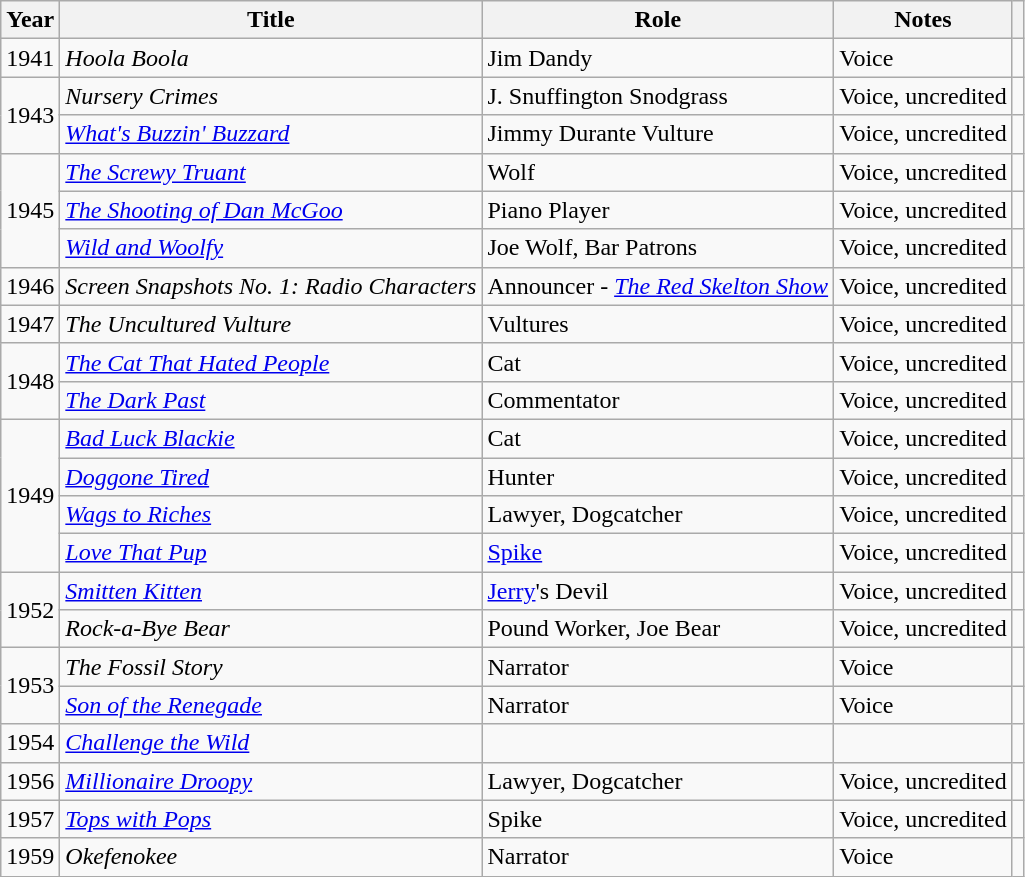<table class="wikitable">
<tr>
<th>Year</th>
<th>Title</th>
<th>Role</th>
<th>Notes</th>
<th></th>
</tr>
<tr>
<td>1941</td>
<td><em>Hoola Boola</em></td>
<td>Jim Dandy</td>
<td>Voice</td>
<td></td>
</tr>
<tr>
<td rowspan="2">1943</td>
<td><em>Nursery Crimes</em></td>
<td>J. Snuffington Snodgrass</td>
<td>Voice, uncredited</td>
<td></td>
</tr>
<tr>
<td><em><a href='#'>What's Buzzin' Buzzard</a></em></td>
<td>Jimmy Durante Vulture</td>
<td>Voice, uncredited</td>
<td></td>
</tr>
<tr>
<td rowspan="3">1945</td>
<td><em><a href='#'>The Screwy Truant</a></em></td>
<td>Wolf</td>
<td>Voice, uncredited</td>
<td></td>
</tr>
<tr>
<td><em><a href='#'>The Shooting of Dan McGoo</a></em></td>
<td>Piano Player</td>
<td>Voice, uncredited</td>
<td></td>
</tr>
<tr>
<td><em><a href='#'>Wild and Woolfy</a></em></td>
<td>Joe Wolf, Bar Patrons</td>
<td>Voice, uncredited</td>
<td></td>
</tr>
<tr>
<td>1946</td>
<td><em>Screen Snapshots No. 1: Radio Characters</em></td>
<td>Announcer - <em><a href='#'>The Red Skelton Show</a></em></td>
<td>Voice, uncredited</td>
<td></td>
</tr>
<tr>
<td>1947</td>
<td><em>The Uncultured Vulture</em></td>
<td>Vultures</td>
<td>Voice, uncredited</td>
<td></td>
</tr>
<tr>
<td rowspan="2">1948</td>
<td><em><a href='#'>The Cat That Hated People</a></em></td>
<td>Cat</td>
<td>Voice, uncredited</td>
<td></td>
</tr>
<tr>
<td><em><a href='#'>The Dark Past</a></em></td>
<td>Commentator</td>
<td>Voice, uncredited</td>
<td></td>
</tr>
<tr>
<td rowspan="4">1949</td>
<td><em><a href='#'>Bad Luck Blackie</a></em></td>
<td>Cat</td>
<td>Voice, uncredited</td>
<td></td>
</tr>
<tr>
<td><em><a href='#'>Doggone Tired</a></em></td>
<td>Hunter</td>
<td>Voice, uncredited</td>
<td></td>
</tr>
<tr>
<td><em><a href='#'>Wags to Riches</a></em></td>
<td>Lawyer, Dogcatcher</td>
<td>Voice, uncredited</td>
<td></td>
</tr>
<tr>
<td><em><a href='#'>Love That Pup</a></em></td>
<td><a href='#'>Spike</a></td>
<td>Voice, uncredited</td>
<td></td>
</tr>
<tr>
<td rowspan="2">1952</td>
<td><em><a href='#'>Smitten Kitten</a></em></td>
<td><a href='#'>Jerry</a>'s Devil</td>
<td>Voice, uncredited</td>
<td></td>
</tr>
<tr>
<td><em>Rock-a-Bye Bear</em></td>
<td>Pound Worker, Joe Bear</td>
<td>Voice, uncredited</td>
<td></td>
</tr>
<tr>
<td rowspan="2">1953</td>
<td><em>The Fossil Story</em></td>
<td>Narrator</td>
<td>Voice</td>
<td></td>
</tr>
<tr>
<td><em><a href='#'>Son of the Renegade</a></em></td>
<td>Narrator</td>
<td>Voice</td>
<td></td>
</tr>
<tr>
<td>1954</td>
<td><em><a href='#'>Challenge the Wild</a></em></td>
<td></td>
<td></td>
<td></td>
</tr>
<tr>
<td>1956</td>
<td><em><a href='#'>Millionaire Droopy</a></em></td>
<td>Lawyer, Dogcatcher</td>
<td>Voice, uncredited</td>
<td></td>
</tr>
<tr>
<td>1957</td>
<td><em><a href='#'>Tops with Pops</a></em></td>
<td>Spike</td>
<td>Voice, uncredited</td>
<td></td>
</tr>
<tr>
<td>1959</td>
<td><em>Okefenokee</em></td>
<td>Narrator</td>
<td>Voice</td>
<td></td>
</tr>
</table>
